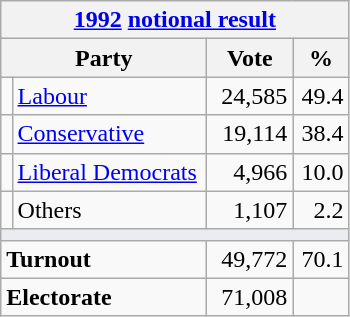<table class="wikitable">
<tr>
<th colspan="4"><a href='#'>1992</a> <a href='#'>notional result</a></th>
</tr>
<tr>
<th bgcolor="#DDDDFF" width="130px" colspan="2">Party</th>
<th bgcolor="#DDDDFF" width="50px">Vote</th>
<th bgcolor="#DDDDFF" width="30px">%</th>
</tr>
<tr>
<td></td>
<td><a href='#'>Labour</a></td>
<td align=right>24,585</td>
<td align=right>49.4</td>
</tr>
<tr>
<td></td>
<td><a href='#'>Conservative</a></td>
<td align=right>19,114</td>
<td align=right>38.4</td>
</tr>
<tr>
<td></td>
<td><a href='#'>Liberal Democrats</a></td>
<td align=right>4,966</td>
<td align=right>10.0</td>
</tr>
<tr>
<td></td>
<td>Others</td>
<td align=right>1,107</td>
<td align=right>2.2</td>
</tr>
<tr>
<td colspan="4" bgcolor="#EAECF0"></td>
</tr>
<tr>
<td colspan="2"><strong>Turnout</strong></td>
<td align=right>49,772</td>
<td align=right>70.1</td>
</tr>
<tr>
<td colspan="2"><strong>Electorate</strong></td>
<td align=right>71,008</td>
</tr>
</table>
